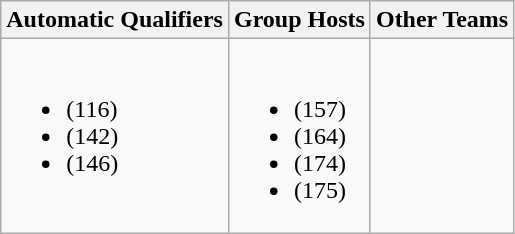<table class="wikitable nowrap">
<tr>
<th>Automatic Qualifiers</th>
<th>Group Hosts</th>
<th>Other Teams</th>
</tr>
<tr valign=top>
<td><br><ul><li> (116)</li><li> (142)</li><li> (146)</li></ul></td>
<td><br><ul><li> (157)</li><li> (164)</li><li> (174)</li><li> (175)</li></ul></td>
<td><br></td>
</tr>
</table>
